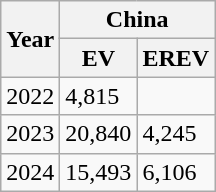<table class="wikitable">
<tr>
<th rowspan="2">Year</th>
<th colspan="2">China</th>
</tr>
<tr>
<th>EV</th>
<th>EREV</th>
</tr>
<tr>
<td>2022</td>
<td>4,815</td>
<td></td>
</tr>
<tr>
<td>2023</td>
<td>20,840</td>
<td>4,245</td>
</tr>
<tr>
<td>2024</td>
<td>15,493</td>
<td>6,106</td>
</tr>
</table>
